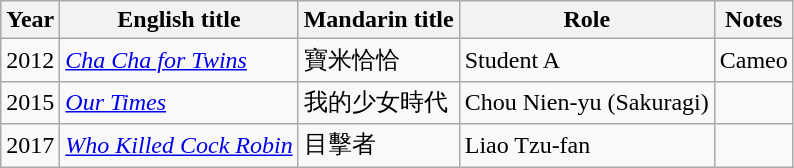<table class="wikitable sortable">
<tr>
<th>Year</th>
<th>English title</th>
<th>Mandarin title</th>
<th>Role</th>
<th class="unsortable">Notes</th>
</tr>
<tr>
<td>2012</td>
<td><em><a href='#'>Cha Cha for Twins</a></em></td>
<td>寶米恰恰</td>
<td>Student A</td>
<td>Cameo</td>
</tr>
<tr>
<td>2015</td>
<td><em><a href='#'>Our Times</a></em></td>
<td>我的少女時代</td>
<td>Chou Nien-yu (Sakuragi)</td>
<td></td>
</tr>
<tr>
<td>2017</td>
<td><em><a href='#'>Who Killed Cock Robin</a></em></td>
<td>目擊者</td>
<td>Liao Tzu-fan</td>
<td></td>
</tr>
</table>
